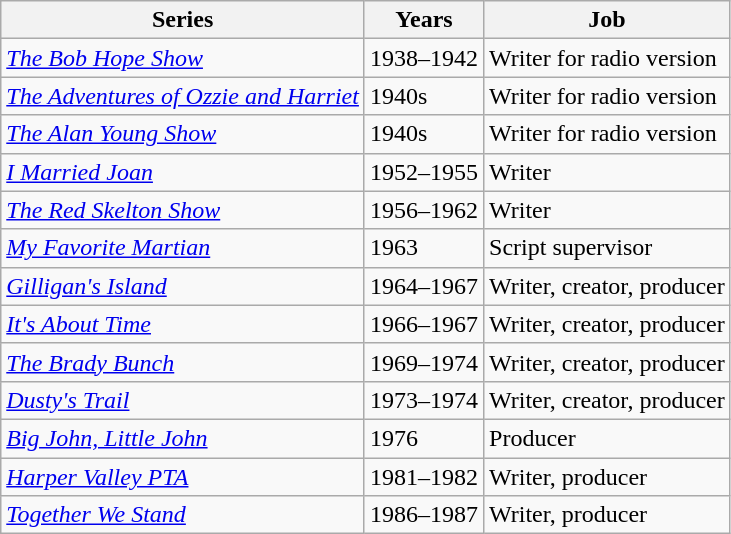<table class="wikitable">
<tr>
<th>Series</th>
<th>Years</th>
<th>Job</th>
</tr>
<tr>
<td><em><a href='#'>The Bob Hope Show</a></em></td>
<td>1938–1942</td>
<td>Writer for radio version</td>
</tr>
<tr>
<td><em><a href='#'>The Adventures of Ozzie and Harriet</a></em></td>
<td>1940s</td>
<td>Writer for radio version</td>
</tr>
<tr>
<td><em><a href='#'>The Alan Young Show</a></em></td>
<td>1940s</td>
<td>Writer for radio version</td>
</tr>
<tr>
<td><em><a href='#'>I Married Joan</a></em></td>
<td>1952–1955</td>
<td>Writer</td>
</tr>
<tr>
<td><em><a href='#'>The Red Skelton Show</a></em></td>
<td>1956–1962</td>
<td>Writer</td>
</tr>
<tr>
<td><em><a href='#'>My Favorite Martian</a></em></td>
<td>1963</td>
<td>Script supervisor</td>
</tr>
<tr>
<td><em><a href='#'>Gilligan's Island</a></em></td>
<td>1964–1967</td>
<td>Writer, creator, producer</td>
</tr>
<tr>
<td><em><a href='#'>It's About Time</a></em></td>
<td>1966–1967</td>
<td>Writer, creator, producer</td>
</tr>
<tr>
<td><em><a href='#'>The Brady Bunch</a></em></td>
<td>1969–1974</td>
<td>Writer, creator, producer</td>
</tr>
<tr>
<td><em><a href='#'>Dusty's Trail</a></em></td>
<td>1973–1974</td>
<td>Writer, creator, producer</td>
</tr>
<tr>
<td><em><a href='#'>Big John, Little John</a></em></td>
<td>1976</td>
<td>Producer</td>
</tr>
<tr>
<td><em><a href='#'>Harper Valley PTA</a></em></td>
<td>1981–1982</td>
<td>Writer, producer</td>
</tr>
<tr>
<td><em><a href='#'>Together We Stand</a></em></td>
<td>1986–1987</td>
<td>Writer, producer</td>
</tr>
</table>
